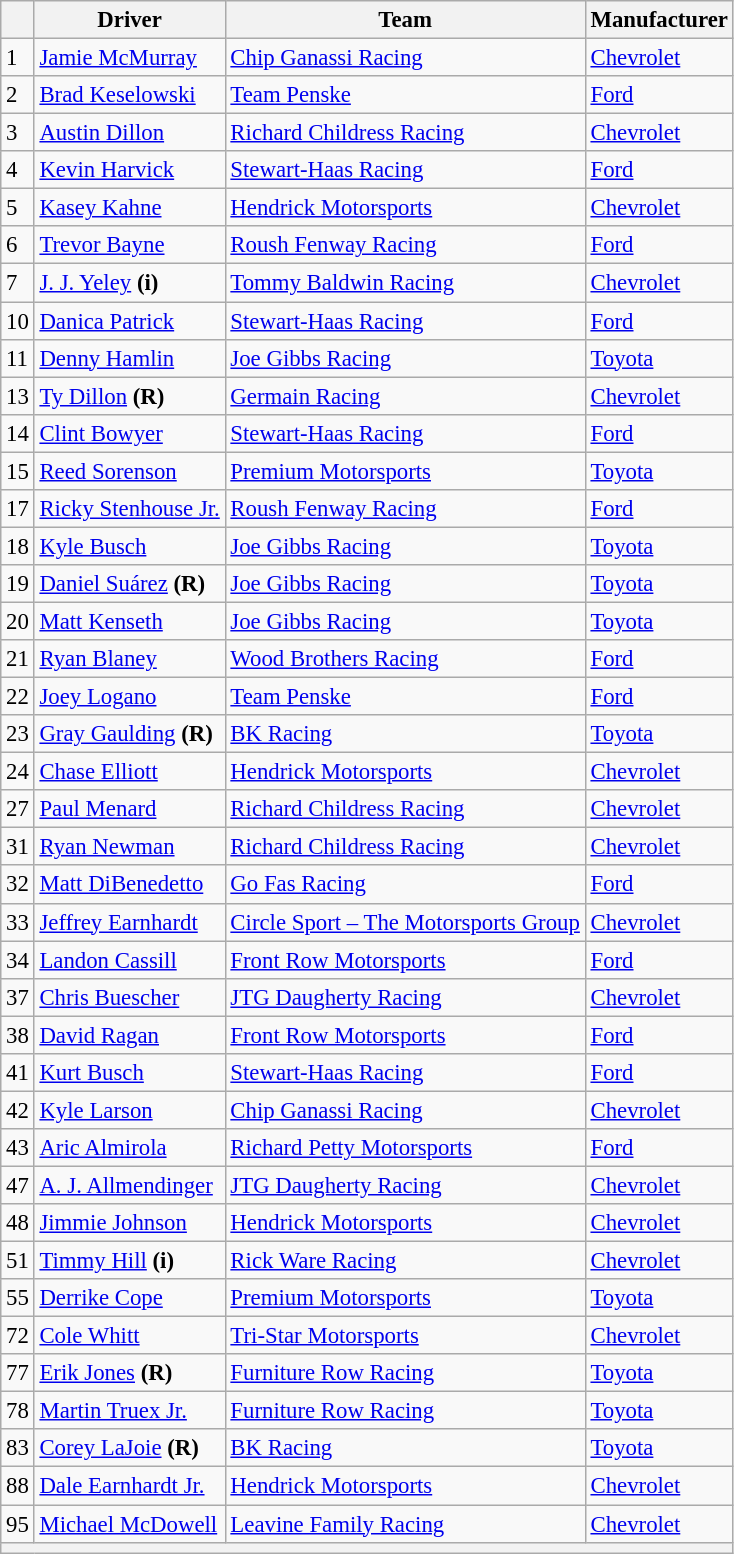<table class="wikitable" style="font-size:95%">
<tr>
<th></th>
<th>Driver</th>
<th>Team</th>
<th>Manufacturer</th>
</tr>
<tr>
<td>1</td>
<td><a href='#'>Jamie McMurray</a></td>
<td><a href='#'>Chip Ganassi Racing</a></td>
<td><a href='#'>Chevrolet</a></td>
</tr>
<tr>
<td>2</td>
<td><a href='#'>Brad Keselowski</a></td>
<td><a href='#'>Team Penske</a></td>
<td><a href='#'>Ford</a></td>
</tr>
<tr>
<td>3</td>
<td><a href='#'>Austin Dillon</a></td>
<td><a href='#'>Richard Childress Racing</a></td>
<td><a href='#'>Chevrolet</a></td>
</tr>
<tr>
<td>4</td>
<td><a href='#'>Kevin Harvick</a></td>
<td><a href='#'>Stewart-Haas Racing</a></td>
<td><a href='#'>Ford</a></td>
</tr>
<tr>
<td>5</td>
<td><a href='#'>Kasey Kahne</a></td>
<td><a href='#'>Hendrick Motorsports</a></td>
<td><a href='#'>Chevrolet</a></td>
</tr>
<tr>
<td>6</td>
<td><a href='#'>Trevor Bayne</a></td>
<td><a href='#'>Roush Fenway Racing</a></td>
<td><a href='#'>Ford</a></td>
</tr>
<tr>
<td>7</td>
<td><a href='#'>J. J. Yeley</a> <strong>(i)</strong></td>
<td><a href='#'>Tommy Baldwin Racing</a></td>
<td><a href='#'>Chevrolet</a></td>
</tr>
<tr>
<td>10</td>
<td><a href='#'>Danica Patrick</a></td>
<td><a href='#'>Stewart-Haas Racing</a></td>
<td><a href='#'>Ford</a></td>
</tr>
<tr>
<td>11</td>
<td><a href='#'>Denny Hamlin</a></td>
<td><a href='#'>Joe Gibbs Racing</a></td>
<td><a href='#'>Toyota</a></td>
</tr>
<tr>
<td>13</td>
<td><a href='#'>Ty Dillon</a> <strong>(R)</strong></td>
<td><a href='#'>Germain Racing</a></td>
<td><a href='#'>Chevrolet</a></td>
</tr>
<tr>
<td>14</td>
<td><a href='#'>Clint Bowyer</a></td>
<td><a href='#'>Stewart-Haas Racing</a></td>
<td><a href='#'>Ford</a></td>
</tr>
<tr>
<td>15</td>
<td><a href='#'>Reed Sorenson</a></td>
<td><a href='#'>Premium Motorsports</a></td>
<td><a href='#'>Toyota</a></td>
</tr>
<tr>
<td>17</td>
<td><a href='#'>Ricky Stenhouse Jr.</a></td>
<td><a href='#'>Roush Fenway Racing</a></td>
<td><a href='#'>Ford</a></td>
</tr>
<tr>
<td>18</td>
<td><a href='#'>Kyle Busch</a></td>
<td><a href='#'>Joe Gibbs Racing</a></td>
<td><a href='#'>Toyota</a></td>
</tr>
<tr>
<td>19</td>
<td><a href='#'>Daniel Suárez</a> <strong>(R)</strong></td>
<td><a href='#'>Joe Gibbs Racing</a></td>
<td><a href='#'>Toyota</a></td>
</tr>
<tr>
<td>20</td>
<td><a href='#'>Matt Kenseth</a></td>
<td><a href='#'>Joe Gibbs Racing</a></td>
<td><a href='#'>Toyota</a></td>
</tr>
<tr>
<td>21</td>
<td><a href='#'>Ryan Blaney</a></td>
<td><a href='#'>Wood Brothers Racing</a></td>
<td><a href='#'>Ford</a></td>
</tr>
<tr>
<td>22</td>
<td><a href='#'>Joey Logano</a></td>
<td><a href='#'>Team Penske</a></td>
<td><a href='#'>Ford</a></td>
</tr>
<tr>
<td>23</td>
<td><a href='#'>Gray Gaulding</a> <strong>(R)</strong></td>
<td><a href='#'>BK Racing</a></td>
<td><a href='#'>Toyota</a></td>
</tr>
<tr>
<td>24</td>
<td><a href='#'>Chase Elliott</a></td>
<td><a href='#'>Hendrick Motorsports</a></td>
<td><a href='#'>Chevrolet</a></td>
</tr>
<tr>
<td>27</td>
<td><a href='#'>Paul Menard</a></td>
<td><a href='#'>Richard Childress Racing</a></td>
<td><a href='#'>Chevrolet</a></td>
</tr>
<tr>
<td>31</td>
<td><a href='#'>Ryan Newman</a></td>
<td><a href='#'>Richard Childress Racing</a></td>
<td><a href='#'>Chevrolet</a></td>
</tr>
<tr>
<td>32</td>
<td><a href='#'>Matt DiBenedetto</a></td>
<td><a href='#'>Go Fas Racing</a></td>
<td><a href='#'>Ford</a></td>
</tr>
<tr>
<td>33</td>
<td><a href='#'>Jeffrey Earnhardt</a></td>
<td><a href='#'>Circle Sport – The Motorsports Group</a></td>
<td><a href='#'>Chevrolet</a></td>
</tr>
<tr>
<td>34</td>
<td><a href='#'>Landon Cassill</a></td>
<td><a href='#'>Front Row Motorsports</a></td>
<td><a href='#'>Ford</a></td>
</tr>
<tr>
<td>37</td>
<td><a href='#'>Chris Buescher</a></td>
<td><a href='#'>JTG Daugherty Racing</a></td>
<td><a href='#'>Chevrolet</a></td>
</tr>
<tr>
<td>38</td>
<td><a href='#'>David Ragan</a></td>
<td><a href='#'>Front Row Motorsports</a></td>
<td><a href='#'>Ford</a></td>
</tr>
<tr>
<td>41</td>
<td><a href='#'>Kurt Busch</a></td>
<td><a href='#'>Stewart-Haas Racing</a></td>
<td><a href='#'>Ford</a></td>
</tr>
<tr>
<td>42</td>
<td><a href='#'>Kyle Larson</a></td>
<td><a href='#'>Chip Ganassi Racing</a></td>
<td><a href='#'>Chevrolet</a></td>
</tr>
<tr>
<td>43</td>
<td><a href='#'>Aric Almirola</a></td>
<td><a href='#'>Richard Petty Motorsports</a></td>
<td><a href='#'>Ford</a></td>
</tr>
<tr>
<td>47</td>
<td><a href='#'>A. J. Allmendinger</a></td>
<td><a href='#'>JTG Daugherty Racing</a></td>
<td><a href='#'>Chevrolet</a></td>
</tr>
<tr>
<td>48</td>
<td><a href='#'>Jimmie Johnson</a></td>
<td><a href='#'>Hendrick Motorsports</a></td>
<td><a href='#'>Chevrolet</a></td>
</tr>
<tr>
<td>51</td>
<td><a href='#'>Timmy Hill</a> <strong>(i)</strong></td>
<td><a href='#'>Rick Ware Racing</a></td>
<td><a href='#'>Chevrolet</a></td>
</tr>
<tr>
<td>55</td>
<td><a href='#'>Derrike Cope</a></td>
<td><a href='#'>Premium Motorsports</a></td>
<td><a href='#'>Toyota</a></td>
</tr>
<tr>
<td>72</td>
<td><a href='#'>Cole Whitt</a></td>
<td><a href='#'>Tri-Star Motorsports</a></td>
<td><a href='#'>Chevrolet</a></td>
</tr>
<tr>
<td>77</td>
<td><a href='#'>Erik Jones</a> <strong>(R)</strong></td>
<td><a href='#'>Furniture Row Racing</a></td>
<td><a href='#'>Toyota</a></td>
</tr>
<tr>
<td>78</td>
<td><a href='#'>Martin Truex Jr.</a></td>
<td><a href='#'>Furniture Row Racing</a></td>
<td><a href='#'>Toyota</a></td>
</tr>
<tr>
<td>83</td>
<td><a href='#'>Corey LaJoie</a> <strong>(R)</strong></td>
<td><a href='#'>BK Racing</a></td>
<td><a href='#'>Toyota</a></td>
</tr>
<tr>
<td>88</td>
<td><a href='#'>Dale Earnhardt Jr.</a></td>
<td><a href='#'>Hendrick Motorsports</a></td>
<td><a href='#'>Chevrolet</a></td>
</tr>
<tr>
<td>95</td>
<td><a href='#'>Michael McDowell</a></td>
<td><a href='#'>Leavine Family Racing</a></td>
<td><a href='#'>Chevrolet</a></td>
</tr>
<tr>
<th colspan="4"></th>
</tr>
</table>
